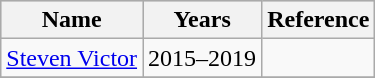<table class="wikitable">
<tr style="background:#ccc;">
<th>Name</th>
<th>Years</th>
<th>Reference</th>
</tr>
<tr>
<td><a href='#'>Steven Victor</a></td>
<td style="text-align:center;">2015–2019</td>
<td style="text-align:center;"></td>
</tr>
<tr>
</tr>
</table>
